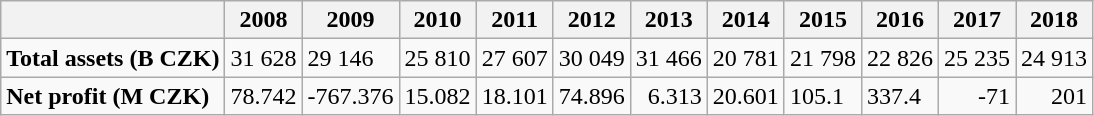<table class="wikitable">
<tr>
<th> </th>
<th>2008</th>
<th>2009</th>
<th>2010</th>
<th>2011</th>
<th>2012</th>
<th>2013</th>
<th>2014</th>
<th>2015</th>
<th>2016</th>
<th>2017</th>
<th>2018</th>
</tr>
<tr>
<td><strong>Total assets (B CZK)</strong></td>
<td>31 628</td>
<td>29 146</td>
<td>25 810</td>
<td>27 607</td>
<td>30 049</td>
<td>31 466</td>
<td>20 781</td>
<td>21 798</td>
<td>22 826</td>
<td>25 235</td>
<td>24 913</td>
</tr>
<tr>
<td><strong>Net profit (M CZK)</strong></td>
<td align="right">78.742</td>
<td align="right">-767.376</td>
<td align="right">15.082</td>
<td align="right">18.101</td>
<td align="right">74.896</td>
<td align="right">6.313</td>
<td align="right">20.601</td>
<td>105.1</td>
<td>337.4</td>
<td align="right">-71</td>
<td align="right">201</td>
</tr>
</table>
